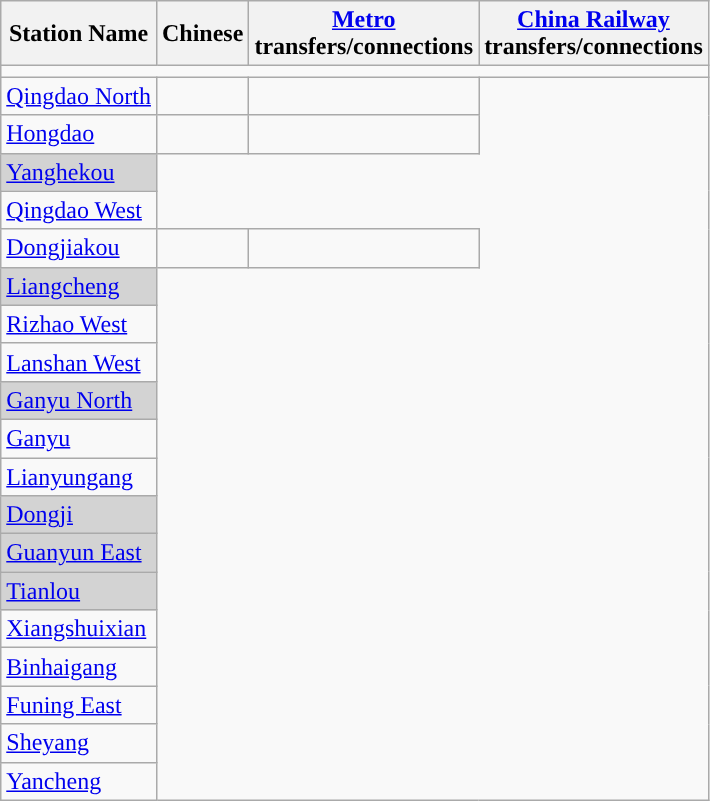<table class="wikitable">
<tr>
<th>Station Name</th>
<th>Chinese<br></th>
<th><a href='#'>Metro</a><br>transfers/connections</th>
<th><a href='#'>China Railway</a><br>transfers/connections<br></th>
</tr>
<tr style="background:#">
<td colspan = "11"></td>
</tr>
<tr>
<td><a href='#'>Qingdao North</a></td>
<td></td>
<td>   </td>
</tr>
<tr>
<td><a href='#'>Hongdao</a></td>
<td></td>
<td> </td>
</tr>
<tr bgcolor="lightgrey">
<td><a href='#'>Yanghekou</a></td>
</tr>
<tr>
<td><a href='#'>Qingdao West</a></td>
</tr>
<tr>
<td><a href='#'>Dongjiakou</a></td>
<td></td>
<td> </td>
</tr>
<tr bgcolor="lightgrey">
<td><a href='#'>Liangcheng</a></td>
</tr>
<tr>
<td><a href='#'>Rizhao West</a></td>
</tr>
<tr>
<td><a href='#'>Lanshan West</a></td>
</tr>
<tr bgcolor="lightgrey">
<td><a href='#'>Ganyu North</a></td>
</tr>
<tr>
<td><a href='#'>Ganyu</a></td>
</tr>
<tr>
<td><a href='#'>Lianyungang</a></td>
</tr>
<tr bgcolor="lightgrey">
<td><a href='#'>Dongji</a></td>
</tr>
<tr bgcolor="lightgrey">
<td><a href='#'>Guanyun East</a></td>
</tr>
<tr bgcolor="lightgrey">
<td><a href='#'>Tianlou</a></td>
</tr>
<tr>
<td><a href='#'>Xiangshuixian</a></td>
</tr>
<tr>
<td><a href='#'>Binhaigang</a></td>
</tr>
<tr>
<td><a href='#'>Funing East</a></td>
</tr>
<tr>
<td><a href='#'>Sheyang</a></td>
</tr>
<tr>
<td><a href='#'>Yancheng</a></td>
</tr>
</table>
